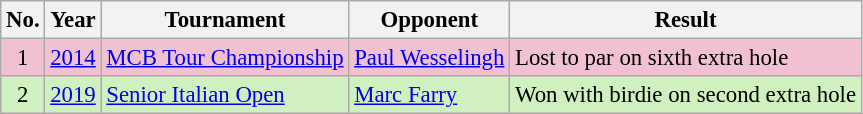<table class="wikitable" style="font-size:95%;">
<tr>
<th>No.</th>
<th>Year</th>
<th>Tournament</th>
<th>Opponent</th>
<th>Result</th>
</tr>
<tr style="background:#F2C1D1;">
<td align=center>1</td>
<td><a href='#'>2014</a></td>
<td><a href='#'>MCB Tour Championship</a></td>
<td> <a href='#'>Paul Wesselingh</a></td>
<td>Lost to par on sixth extra hole</td>
</tr>
<tr style="background:#D0F0C0;">
<td align=center>2</td>
<td><a href='#'>2019</a></td>
<td><a href='#'>Senior Italian Open</a></td>
<td> <a href='#'>Marc Farry</a></td>
<td>Won with birdie on second extra hole</td>
</tr>
</table>
